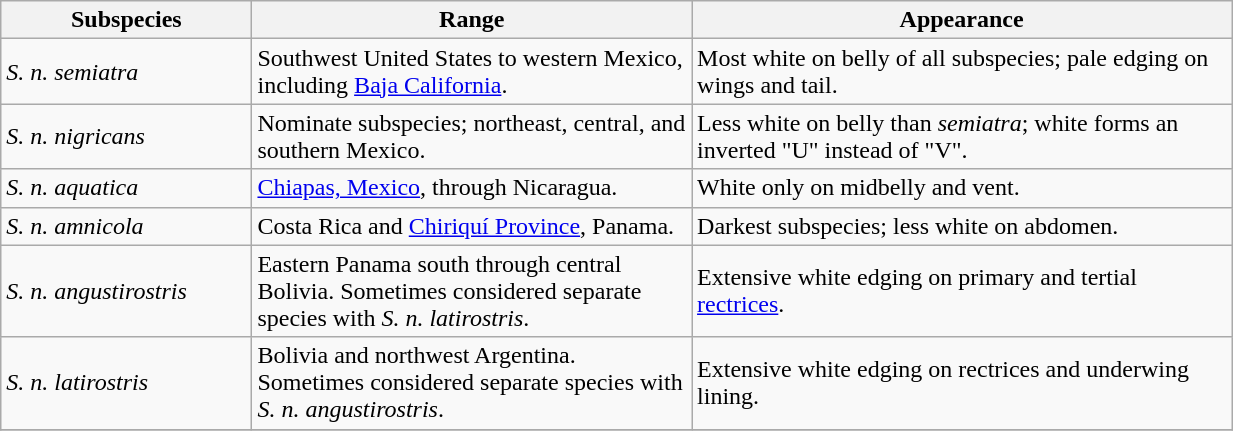<table style="width: 65%; height: 200px" class="wikitable">
<tr>
<th width=20%>Subspecies</th>
<th width=35%>Range</th>
<th width=43%>Appearance</th>
</tr>
<tr>
<td><em>S. n. semiatra</em></td>
<td>Southwest United States to western Mexico, including <a href='#'>Baja California</a>.</td>
<td>Most white on belly of all subspecies; pale edging on wings and tail.</td>
</tr>
<tr>
<td><em>S. n. nigricans</em></td>
<td>Nominate subspecies; northeast, central, and southern Mexico.</td>
<td>Less white on belly than <em>semiatra</em>; white forms an inverted "U" instead of "V".</td>
</tr>
<tr>
<td><em>S. n. aquatica</em></td>
<td><a href='#'>Chiapas, Mexico</a>, through Nicaragua.</td>
<td>White only on midbelly and vent.</td>
</tr>
<tr>
<td><em>S. n. amnicola</em></td>
<td>Costa Rica and <a href='#'>Chiriquí Province</a>, Panama.</td>
<td>Darkest subspecies; less white on abdomen.</td>
</tr>
<tr>
<td><em>S. n. angustirostris</em></td>
<td>Eastern Panama south through central Bolivia. Sometimes considered separate species with <em>S. n. latirostris</em>.</td>
<td>Extensive white edging on primary and tertial <a href='#'>rectrices</a>.</td>
</tr>
<tr>
<td><em>S. n. latirostris</em></td>
<td>Bolivia and northwest Argentina. Sometimes considered separate species with <em>S. n. angustirostris</em>.</td>
<td>Extensive white edging on rectrices and underwing lining.</td>
</tr>
<tr>
</tr>
</table>
